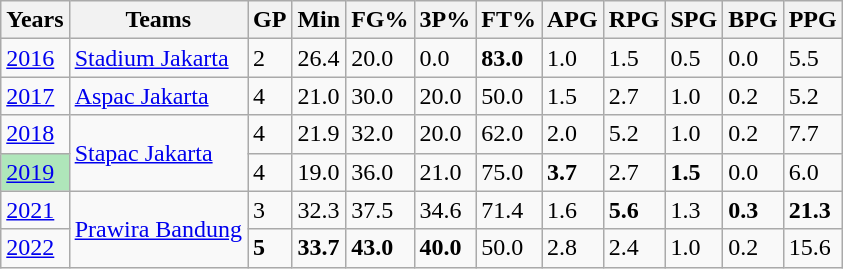<table class="wikitable sortable">
<tr>
<th>Years</th>
<th>Teams</th>
<th>GP</th>
<th>Min</th>
<th>FG%</th>
<th>3P%</th>
<th>FT%</th>
<th>APG</th>
<th>RPG</th>
<th>SPG</th>
<th>BPG</th>
<th>PPG</th>
</tr>
<tr>
<td><a href='#'>2016</a></td>
<td><a href='#'>Stadium Jakarta</a></td>
<td>2</td>
<td>26.4</td>
<td>20.0</td>
<td>0.0</td>
<td><strong>83.0</strong></td>
<td>1.0</td>
<td>1.5</td>
<td>0.5</td>
<td>0.0</td>
<td>5.5</td>
</tr>
<tr>
<td><a href='#'>2017</a></td>
<td><a href='#'>Aspac Jakarta</a></td>
<td>4</td>
<td>21.0</td>
<td>30.0</td>
<td>20.0</td>
<td>50.0</td>
<td>1.5</td>
<td>2.7</td>
<td>1.0</td>
<td>0.2</td>
<td>5.2</td>
</tr>
<tr>
<td><a href='#'>2018</a></td>
<td rowspan="2"><a href='#'>Stapac Jakarta</a></td>
<td>4</td>
<td>21.9</td>
<td>32.0</td>
<td>20.0</td>
<td>62.0</td>
<td>2.0</td>
<td>5.2</td>
<td>1.0</td>
<td>0.2</td>
<td>7.7</td>
</tr>
<tr>
<td style="text-align:left; background:#afe6ba;"><a href='#'>2019</a></td>
<td>4</td>
<td>19.0</td>
<td>36.0</td>
<td>21.0</td>
<td>75.0</td>
<td><strong>3.7</strong></td>
<td>2.7</td>
<td><strong>1.5</strong></td>
<td>0.0</td>
<td>6.0</td>
</tr>
<tr>
<td><a href='#'>2021</a></td>
<td rowspan="2"><a href='#'>Prawira Bandung</a></td>
<td>3</td>
<td>32.3</td>
<td>37.5</td>
<td>34.6</td>
<td>71.4</td>
<td>1.6</td>
<td><strong>5.6</strong></td>
<td>1.3</td>
<td><strong>0.3</strong></td>
<td><strong>21.3</strong></td>
</tr>
<tr>
<td><a href='#'>2022</a></td>
<td><strong>5</strong></td>
<td><strong>33.7</strong></td>
<td><strong>43.0</strong></td>
<td><strong>40.0</strong></td>
<td>50.0</td>
<td>2.8</td>
<td>2.4</td>
<td>1.0</td>
<td>0.2</td>
<td>15.6</td>
</tr>
</table>
